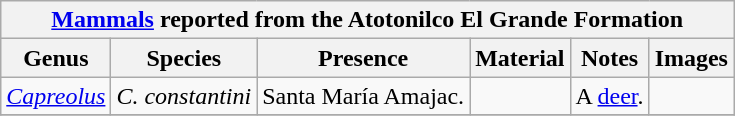<table class="wikitable" align="center">
<tr>
<th colspan="6" align="center"><strong><a href='#'>Mammals</a> reported from the Atotonilco El Grande Formation</strong></th>
</tr>
<tr>
<th>Genus</th>
<th>Species</th>
<th>Presence</th>
<th><strong>Material</strong></th>
<th>Notes</th>
<th>Images</th>
</tr>
<tr>
<td><em><a href='#'>Capreolus</a></em></td>
<td><em>C. constantini</em></td>
<td>Santa María Amajac.</td>
<td></td>
<td>A <a href='#'>deer</a>.</td>
<td></td>
</tr>
<tr>
</tr>
</table>
